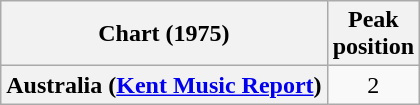<table class="wikitable plainrowheaders" style="text-align:center">
<tr>
<th>Chart (1975)</th>
<th>Peak<br>position</th>
</tr>
<tr>
<th scope="row">Australia (<a href='#'>Kent Music Report</a>)</th>
<td>2</td>
</tr>
</table>
